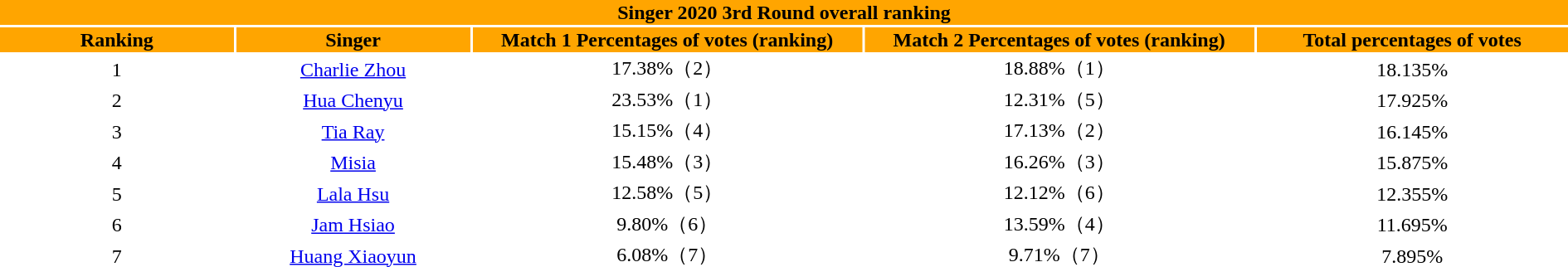<table width="100%" style="text-align:center">
<tr style="background:orange">
<td colspan="5"><div><strong>Singer 2020 3rd Round overall ranking</strong></div></td>
</tr>
<tr style="background:orange">
<td style="width:15%"><strong>Ranking</strong></td>
<td style="width:15%"><strong>Singer</strong></td>
<td style="width:25%"><strong>Match 1 Percentages of votes (ranking)</strong></td>
<td style="width:25%"><strong>Match 2 Percentages of votes (ranking)</strong></td>
<td style="width:20%"><strong>Total percentages of votes</strong></td>
</tr>
<tr>
<td>1</td>
<td><a href='#'>Charlie Zhou</a></td>
<td>17.38%（2）</td>
<td>18.88%（1）</td>
<td>18.135%</td>
</tr>
<tr>
<td>2</td>
<td><a href='#'>Hua Chenyu</a></td>
<td>23.53%（1）</td>
<td>12.31%（5）</td>
<td>17.925%</td>
</tr>
<tr>
<td>3</td>
<td><a href='#'>Tia Ray</a></td>
<td>15.15%（4）</td>
<td>17.13%（2）</td>
<td>16.145%</td>
</tr>
<tr>
<td>4</td>
<td><a href='#'>Misia</a></td>
<td>15.48%（3）</td>
<td>16.26%（3）</td>
<td>15.875%</td>
</tr>
<tr>
<td>5</td>
<td><a href='#'>Lala Hsu</a></td>
<td>12.58%（5）</td>
<td>12.12%（6）</td>
<td>12.355%</td>
</tr>
<tr>
<td>6</td>
<td><a href='#'>Jam Hsiao</a></td>
<td>9.80%（6）</td>
<td>13.59%（4）</td>
<td>11.695%</td>
</tr>
<tr>
<td>7</td>
<td><a href='#'>Huang Xiaoyun</a></td>
<td>6.08%（7）</td>
<td>9.71%（7）</td>
<td>7.895%</td>
</tr>
<tr>
</tr>
</table>
